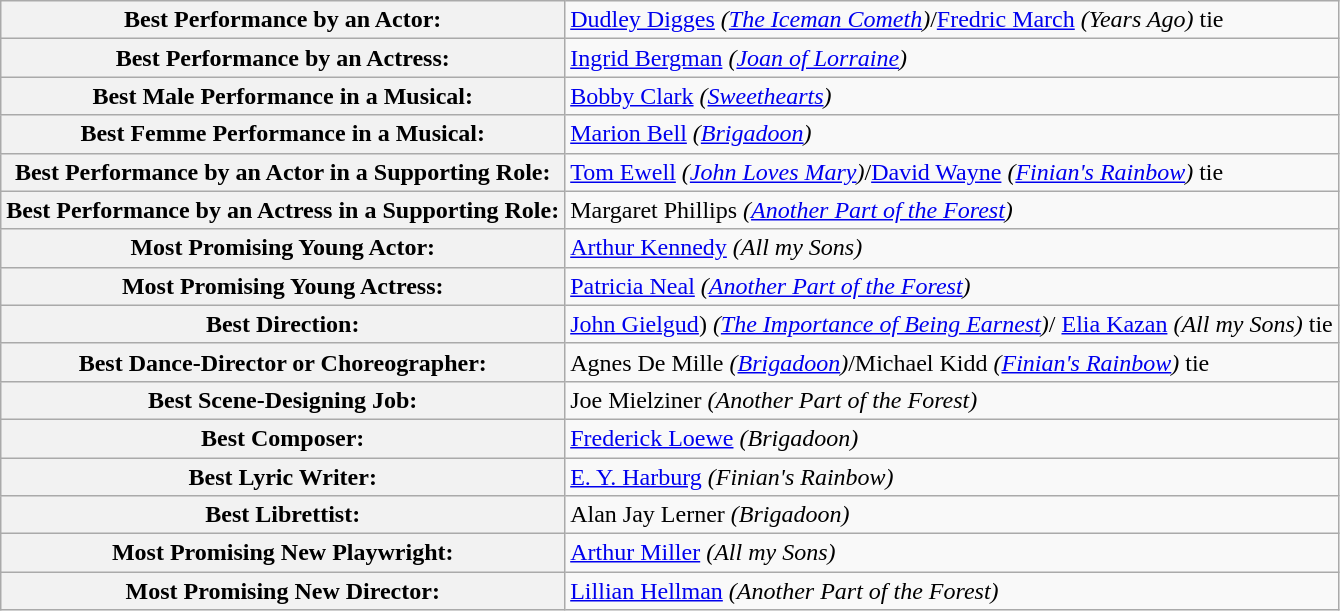<table class="wikitable plainrowheaders">
<tr>
<th scope=row>Best Performance by an Actor:</th>
<td><a href='#'>Dudley Digges</a> <em>(<a href='#'>The Iceman Cometh</a>)</em>/<a href='#'>Fredric March</a> <em>(Years Ago)</em> tie</td>
</tr>
<tr>
<th scope=row>Best Performance by an Actress:</th>
<td><a href='#'>Ingrid Bergman</a> <em>(<a href='#'>Joan of Lorraine</a>)</em></td>
</tr>
<tr>
<th scope=row>Best Male Performance in a Musical:</th>
<td><a href='#'>Bobby Clark</a> <em>(<a href='#'>Sweethearts</a>)</em></td>
</tr>
<tr>
<th scope=row>Best Femme Performance in a Musical:</th>
<td><a href='#'>Marion Bell</a> <em>(<a href='#'>Brigadoon</a>)</em></td>
</tr>
<tr>
<th scope=row>Best Performance by an Actor in a Supporting Role:</th>
<td><a href='#'>Tom Ewell</a> <em>(<a href='#'>John Loves Mary</a>)</em>/<a href='#'>David Wayne</a> <em>(<a href='#'>Finian's Rainbow</a>)</em> tie</td>
</tr>
<tr>
<th scope=row>Best Performance by an Actress in a Supporting Role:</th>
<td>Margaret Phillips <em>(<a href='#'>Another Part of the Forest</a>)</em></td>
</tr>
<tr>
<th scope=row>Most Promising Young Actor:</th>
<td><a href='#'>Arthur Kennedy</a> <em>(All my Sons)</em></td>
</tr>
<tr>
<th scope=row>Most Promising Young Actress:</th>
<td><a href='#'>Patricia Neal</a> <em>(<a href='#'>Another Part of the Forest</a>)</em></td>
</tr>
<tr>
<th scope=row>Best Direction:</th>
<td><a href='#'>John Gielgud</a>) <em>(<a href='#'>The Importance of Being Earnest</a>)</em>/ <a href='#'>Elia Kazan</a> <em>(All my Sons)</em> tie</td>
</tr>
<tr>
<th scope=row>Best Dance-Director or Choreographer:</th>
<td>Agnes De Mille <em>(<a href='#'>Brigadoon</a>)</em>/Michael Kidd <em>(<a href='#'>Finian's Rainbow</a>)</em> tie</td>
</tr>
<tr>
<th scope=row>Best Scene-Designing Job:</th>
<td>Joe Mielziner <em>(Another Part of the Forest)</em></td>
</tr>
<tr>
<th scope=row>Best Composer:</th>
<td><a href='#'>Frederick Loewe</a> <em>(Brigadoon)</em></td>
</tr>
<tr>
<th scope=row>Best Lyric Writer:</th>
<td><a href='#'>E. Y. Harburg</a> <em>(Finian's Rainbow)</em></td>
</tr>
<tr>
<th scope=row>Best Librettist:</th>
<td>Alan Jay Lerner <em>(Brigadoon)</em></td>
</tr>
<tr>
<th scope=row>Most Promising New Playwright:</th>
<td><a href='#'>Arthur Miller</a> <em>(All my Sons)</em></td>
</tr>
<tr>
<th scope=row>Most Promising New Director:</th>
<td><a href='#'>Lillian Hellman</a> <em>(Another Part of the Forest)</em></td>
</tr>
</table>
